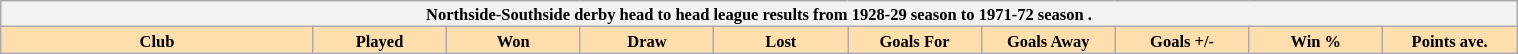<table class="wikitable plainrowheaders" style="border-collapse:collapse; margin:auto; width:80%; text-align:center; font-size: 11px">
<tr>
<th colspan=10 style="font-size:14">Northside-Southside derby head to head league results from 1928-29 season to 1971-72 season .</th>
</tr>
<tr>
<th width=170px style="background: #ffdead;">Club</th>
<th width=70px style="background: #ffdead;">Played</th>
<th width=70px style="background: #ffdead;">Won</th>
<th width=70px style="background: #ffdead;">Draw</th>
<th width=70px style="background: #ffdead;">Lost</th>
<th width=70px style="background: #ffdead;">Goals For</th>
<th width=70px style="background: #ffdead;">Goals Away</th>
<th width=70px style="background: #ffdead;">Goals +/-</th>
<th width=70px style="background: #ffdead;">Win %</th>
<th width=70px style="background: #ffdead;">Points ave.</th>
</tr>
</table>
